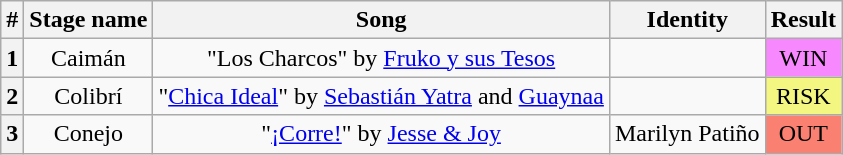<table class="wikitable plainrowheaders" style="text-align: center">
<tr>
<th>#</th>
<th>Stage name</th>
<th>Song</th>
<th>Identity</th>
<th>Result</th>
</tr>
<tr>
<th>1</th>
<td>Caimán</td>
<td>"Los Charcos" by <a href='#'>Fruko y sus Tesos</a></td>
<td></td>
<td bgcolor=#F888FD>WIN</td>
</tr>
<tr>
<th>2</th>
<td>Colibrí</td>
<td>"<a href='#'>Chica Ideal</a>" by <a href='#'>Sebastián Yatra</a> and <a href='#'>Guaynaa</a></td>
<td></td>
<td bgcolor=#F3F781>RISK</td>
</tr>
<tr>
<th>3</th>
<td>Conejo</td>
<td>"<a href='#'>¡Corre!</a>" by <a href='#'>Jesse & Joy</a></td>
<td>Marilyn Patiño</td>
<td bgcolor=salmon>OUT</td>
</tr>
</table>
